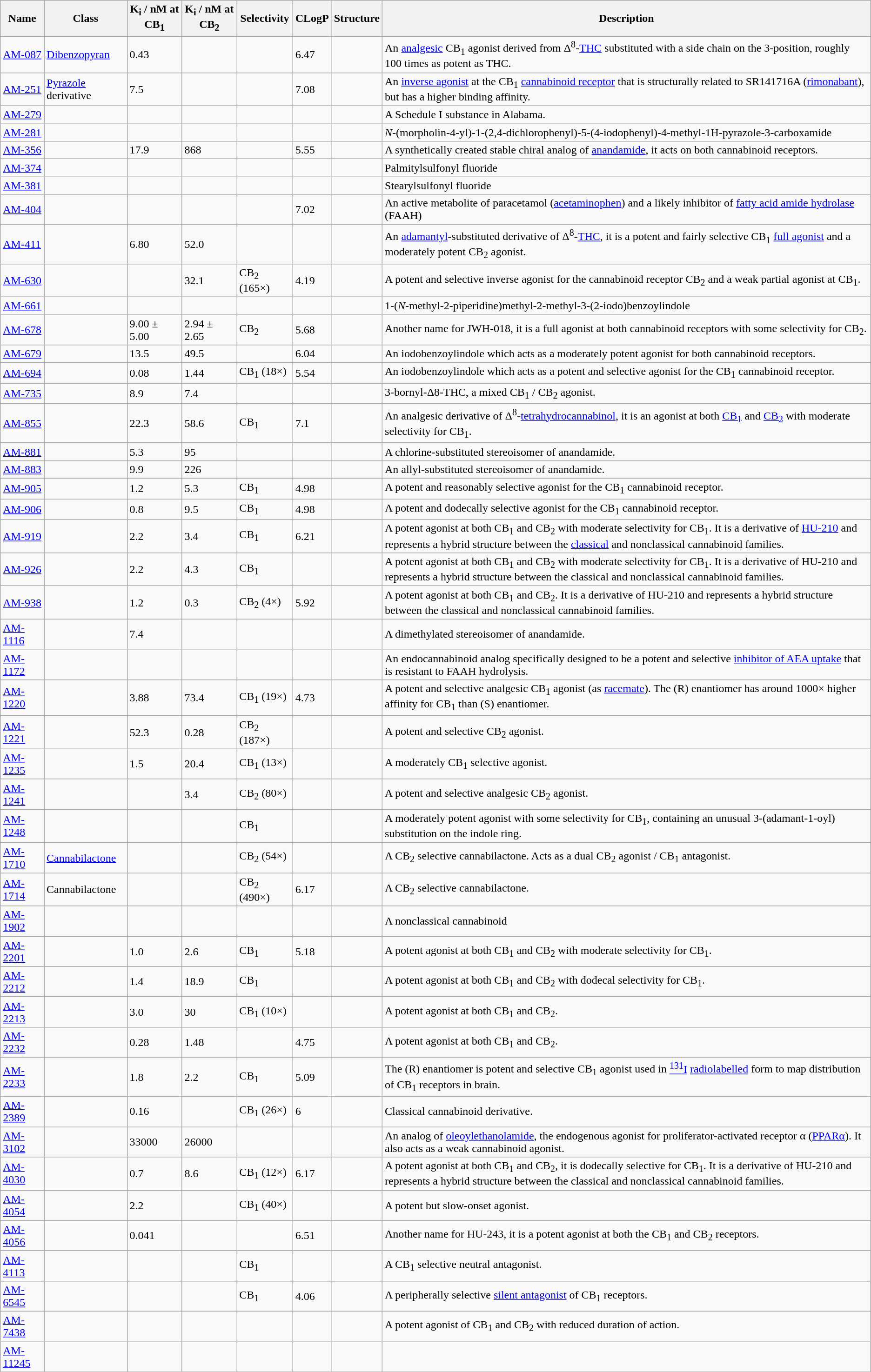<table class="wikitable sortable">
<tr>
<th>Name</th>
<th>Class</th>
<th data-sort-type="number">K<sub>i</sub> / nM at CB<sub>1</sub></th>
<th data-sort-type="number">K<sub>i</sub> / nM at CB<sub>2</sub></th>
<th data-sort-type="number">Selectivity</th>
<th data-sort-type="number">CLogP</th>
<th class="unsortable">Structure</th>
<th class="unsortable">Description</th>
</tr>
<tr>
<td><a href='#'>AM-087</a></td>
<td><a href='#'>Dibenzopyran</a></td>
<td>0.43</td>
<td></td>
<td></td>
<td>6.47</td>
<td></td>
<td>An <a href='#'>analgesic</a> CB<sub>1</sub> agonist derived from Δ<sup>8</sup>-<a href='#'>THC</a> substituted with a side chain on the 3-position, roughly 100 times as potent as THC.</td>
</tr>
<tr>
<td><a href='#'>AM-251</a></td>
<td><a href='#'>Pyrazole</a> derivative</td>
<td>7.5</td>
<td></td>
<td></td>
<td>7.08</td>
<td></td>
<td>An <a href='#'>inverse agonist</a> at the CB<sub>1</sub> <a href='#'>cannabinoid receptor</a> that is structurally related to SR141716A (<a href='#'>rimonabant</a>), but has a higher binding affinity.</td>
</tr>
<tr>
<td><a href='#'>AM-279</a></td>
<td></td>
<td></td>
<td></td>
<td></td>
<td></td>
<td></td>
<td>A Schedule I substance in Alabama.</td>
</tr>
<tr>
<td><a href='#'>AM-281</a></td>
<td></td>
<td></td>
<td></td>
<td></td>
<td></td>
<td></td>
<td><em>N</em>-(morpholin-4-yl)-1-(2,4-dichlorophenyl)-5-(4-iodophenyl)-4-methyl-1H-pyrazole-3-carboxamide</td>
</tr>
<tr>
<td><a href='#'>AM-356</a></td>
<td></td>
<td>17.9</td>
<td>868</td>
<td></td>
<td>5.55</td>
<td></td>
<td>A synthetically created stable chiral analog of <a href='#'>anandamide</a>, it acts on both cannabinoid receptors.</td>
</tr>
<tr>
<td><a href='#'>AM-374</a></td>
<td></td>
<td></td>
<td></td>
<td></td>
<td></td>
<td></td>
<td>Palmitylsulfonyl fluoride</td>
</tr>
<tr>
<td><a href='#'>AM-381</a></td>
<td></td>
<td></td>
<td></td>
<td></td>
<td></td>
<td></td>
<td>Stearylsulfonyl fluoride</td>
</tr>
<tr>
<td><a href='#'>AM-404</a></td>
<td></td>
<td></td>
<td></td>
<td></td>
<td>7.02</td>
<td></td>
<td>An active metabolite of paracetamol (<a href='#'>acetaminophen</a>) and a likely inhibitor of <a href='#'>fatty acid amide hydrolase</a> (FAAH)</td>
</tr>
<tr>
<td><a href='#'>AM-411</a></td>
<td></td>
<td>6.80</td>
<td>52.0</td>
<td></td>
<td></td>
<td></td>
<td>An <a href='#'>adamantyl</a>-substituted derivative of Δ<sup>8</sup>-<a href='#'>THC</a>, it is a potent and fairly selective CB<sub>1</sub> <a href='#'>full agonist</a> and a moderately potent CB<sub>2</sub> agonist.</td>
</tr>
<tr>
<td><a href='#'>AM-630</a></td>
<td></td>
<td></td>
<td>32.1</td>
<td>CB<sub>2</sub> (165×)</td>
<td>4.19</td>
<td></td>
<td>A potent and selective inverse agonist for the cannabinoid receptor CB<sub>2</sub> and a weak partial agonist at CB<sub>1</sub>.</td>
</tr>
<tr>
<td><a href='#'>AM-661</a></td>
<td></td>
<td></td>
<td></td>
<td></td>
<td></td>
<td></td>
<td>1-(<em>N</em>-methyl-2-piperidine)methyl-2-methyl-3-(2-iodo)benzoylindole</td>
</tr>
<tr>
<td><a href='#'>AM-678</a></td>
<td></td>
<td>9.00 ± 5.00</td>
<td>2.94 ± 2.65</td>
<td>CB<sub>2</sub></td>
<td>5.68</td>
<td></td>
<td>Another name for JWH-018, it is a full agonist at both cannabinoid receptors with some selectivity for CB<sub>2</sub>.</td>
</tr>
<tr>
<td><a href='#'>AM-679</a></td>
<td></td>
<td>13.5</td>
<td>49.5</td>
<td></td>
<td>6.04</td>
<td></td>
<td>An iodobenzoylindole which acts as a moderately potent agonist for both cannabinoid receptors.</td>
</tr>
<tr>
<td><a href='#'>AM-694</a></td>
<td></td>
<td>0.08</td>
<td>1.44</td>
<td>CB<sub>1</sub> (18×)</td>
<td>5.54</td>
<td></td>
<td>An iodobenzoylindole which acts as a potent and selective agonist for the CB<sub>1</sub> cannabinoid receptor.</td>
</tr>
<tr>
<td><a href='#'>AM-735</a></td>
<td></td>
<td>8.9</td>
<td>7.4</td>
<td></td>
<td></td>
<td></td>
<td>3-bornyl-Δ8-THC, a mixed CB<sub>1</sub> / CB<sub>2</sub> agonist.</td>
</tr>
<tr>
<td><a href='#'>AM-855</a></td>
<td></td>
<td>22.3</td>
<td>58.6</td>
<td>CB<sub>1</sub></td>
<td>7.1</td>
<td></td>
<td>An analgesic derivative of Δ<sup>8</sup>-<a href='#'>tetrahydrocannabinol</a>, it is an agonist at both <a href='#'>CB<sub>1</sub></a> and <a href='#'>CB<sub>2</sub></a> with moderate selectivity for CB<sub>1</sub>.</td>
</tr>
<tr>
<td><a href='#'>AM-881</a></td>
<td></td>
<td>5.3</td>
<td>95</td>
<td></td>
<td></td>
<td></td>
<td>A chlorine-substituted stereoisomer of anandamide.</td>
</tr>
<tr>
<td><a href='#'>AM-883</a></td>
<td></td>
<td>9.9</td>
<td>226</td>
<td></td>
<td></td>
<td></td>
<td>An allyl-substituted stereoisomer of anandamide.</td>
</tr>
<tr>
<td><a href='#'>AM-905</a></td>
<td></td>
<td>1.2</td>
<td>5.3</td>
<td>CB<sub>1</sub></td>
<td>4.98</td>
<td></td>
<td>A potent and reasonably selective agonist for the CB<sub>1</sub> cannabinoid receptor.</td>
</tr>
<tr>
<td><a href='#'>AM-906</a></td>
<td></td>
<td>0.8</td>
<td>9.5</td>
<td>CB<sub>1</sub></td>
<td>4.98</td>
<td></td>
<td>A potent and dodecally selective agonist for the CB<sub>1</sub> cannabinoid receptor.</td>
</tr>
<tr>
<td><a href='#'>AM-919</a></td>
<td></td>
<td>2.2</td>
<td>3.4</td>
<td>CB<sub>1</sub></td>
<td>6.21</td>
<td></td>
<td>A potent agonist at both CB<sub>1</sub> and CB<sub>2</sub> with moderate selectivity for CB<sub>1</sub>. It is a derivative of <a href='#'>HU-210</a> and represents a hybrid structure between the <a href='#'>classical</a> and nonclassical cannabinoid families.</td>
</tr>
<tr>
<td><a href='#'>AM-926</a></td>
<td></td>
<td>2.2</td>
<td>4.3</td>
<td>CB<sub>1</sub></td>
<td></td>
<td></td>
<td>A potent agonist at both CB<sub>1</sub> and CB<sub>2</sub> with moderate selectivity for CB<sub>1</sub>. It is a derivative of HU-210 and represents a hybrid structure between the classical and nonclassical cannabinoid families.</td>
</tr>
<tr>
<td><a href='#'>AM-938</a></td>
<td></td>
<td>1.2</td>
<td>0.3</td>
<td>CB<sub>2</sub> (4×)</td>
<td>5.92</td>
<td></td>
<td>A potent agonist at both CB<sub>1</sub> and CB<sub>2</sub>. It is a derivative of HU-210 and represents a hybrid structure between the classical and nonclassical cannabinoid families.</td>
</tr>
<tr>
<td><a href='#'>AM-1116</a></td>
<td></td>
<td>7.4</td>
<td></td>
<td></td>
<td></td>
<td></td>
<td>A dimethylated stereoisomer of anandamide.</td>
</tr>
<tr>
<td><a href='#'>AM-1172</a></td>
<td></td>
<td></td>
<td></td>
<td></td>
<td></td>
<td></td>
<td>An endocannabinoid analog specifically designed to be a potent and selective <a href='#'>inhibitor of AEA uptake</a> that is resistant to FAAH hydrolysis.</td>
</tr>
<tr>
<td><a href='#'>AM-1220</a></td>
<td></td>
<td>3.88</td>
<td>73.4</td>
<td>CB<sub>1</sub> (19×)</td>
<td>4.73</td>
<td></td>
<td>A potent and selective analgesic CB<sub>1</sub> agonist (as <a href='#'>racemate</a>). The (R) enantiomer has around 1000× higher affinity for CB<sub>1</sub> than (S) enantiomer.</td>
</tr>
<tr>
<td><a href='#'>AM-1221</a></td>
<td></td>
<td>52.3</td>
<td>0.28</td>
<td>CB<sub>2</sub> (187×)</td>
<td></td>
<td></td>
<td>A potent and selective CB<sub>2</sub> agonist.</td>
</tr>
<tr>
<td><a href='#'>AM-1235</a></td>
<td></td>
<td>1.5</td>
<td>20.4</td>
<td>CB<sub>1</sub> (13×)</td>
<td></td>
<td></td>
<td>A moderately CB<sub>1</sub> selective agonist.</td>
</tr>
<tr>
<td><a href='#'>AM-1241</a></td>
<td></td>
<td></td>
<td>3.4</td>
<td>CB<sub>2</sub> (80×)</td>
<td></td>
<td></td>
<td>A potent and selective analgesic CB<sub>2</sub> agonist.</td>
</tr>
<tr>
<td><a href='#'>AM-1248</a></td>
<td></td>
<td></td>
<td></td>
<td>CB<sub>1</sub></td>
<td></td>
<td></td>
<td>A moderately potent agonist with some selectivity for CB<sub>1</sub>, containing an unusual 3-(adamant-1-oyl) substitution on the indole ring.</td>
</tr>
<tr>
<td><a href='#'>AM-1710</a></td>
<td><a href='#'>Cannabilactone</a></td>
<td></td>
<td></td>
<td>CB<sub>2</sub> (54×)</td>
<td></td>
<td></td>
<td>A CB<sub>2</sub> selective cannabilactone. Acts as a dual CB<sub>2</sub> agonist / CB<sub>1</sub> antagonist.</td>
</tr>
<tr>
<td><a href='#'>AM-1714</a></td>
<td>Cannabilactone</td>
<td></td>
<td></td>
<td>CB<sub>2</sub> (490×)</td>
<td>6.17</td>
<td></td>
<td>A CB<sub>2</sub> selective cannabilactone.</td>
</tr>
<tr>
<td><a href='#'>AM-1902</a></td>
<td></td>
<td></td>
<td></td>
<td></td>
<td></td>
<td></td>
<td>A nonclassical cannabinoid</td>
</tr>
<tr>
<td><a href='#'>AM-2201</a></td>
<td></td>
<td>1.0</td>
<td>2.6</td>
<td>CB<sub>1</sub></td>
<td>5.18</td>
<td></td>
<td>A potent agonist at both CB<sub>1</sub> and CB<sub>2</sub> with moderate selectivity for CB<sub>1</sub>.</td>
</tr>
<tr>
<td><a href='#'>AM-2212</a></td>
<td></td>
<td>1.4</td>
<td>18.9</td>
<td>CB<sub>1</sub></td>
<td></td>
<td></td>
<td>A potent agonist at both CB<sub>1</sub> and CB<sub>2</sub> with dodecal selectivity for CB<sub>1</sub>.</td>
</tr>
<tr>
<td><a href='#'>AM-2213</a></td>
<td></td>
<td>3.0</td>
<td>30</td>
<td>CB<sub>1</sub> (10×)</td>
<td></td>
<td></td>
<td>A potent agonist at both CB<sub>1</sub> and CB<sub>2</sub>.</td>
</tr>
<tr>
<td><a href='#'>AM-2232</a></td>
<td></td>
<td>0.28</td>
<td>1.48</td>
<td></td>
<td>4.75</td>
<td></td>
<td>A potent agonist at both CB<sub>1</sub> and CB<sub>2</sub>.</td>
</tr>
<tr>
<td><a href='#'>AM-2233</a></td>
<td></td>
<td>1.8</td>
<td>2.2</td>
<td>CB<sub>1</sub></td>
<td>5.09</td>
<td></td>
<td>The (R) enantiomer is potent and selective CB<sub>1</sub> agonist used in <a href='#'><sup>131</sup>I</a> <a href='#'>radiolabelled</a> form to map distribution of CB<sub>1</sub> receptors in brain.</td>
</tr>
<tr>
<td><a href='#'>AM-2389</a></td>
<td></td>
<td>0.16</td>
<td></td>
<td>CB<sub>1</sub> (26×)</td>
<td>6</td>
<td></td>
<td>Classical cannabinoid derivative.</td>
</tr>
<tr>
<td><a href='#'>AM-3102</a></td>
<td></td>
<td>33000</td>
<td>26000</td>
<td></td>
<td></td>
<td></td>
<td>An analog of <a href='#'>oleoylethanolamide</a>, the endogenous agonist for proliferator-activated receptor α (<a href='#'>PPARα</a>). It also acts as a weak cannabinoid agonist.</td>
</tr>
<tr>
<td><a href='#'>AM-4030</a></td>
<td></td>
<td>0.7</td>
<td>8.6</td>
<td>CB<sub>1</sub> (12×)</td>
<td>6.17</td>
<td></td>
<td>A potent agonist at both CB<sub>1</sub> and CB<sub>2</sub>, it is dodecally selective for CB<sub>1</sub>. It is a derivative of HU-210 and represents a hybrid structure between the classical and nonclassical cannabinoid families.</td>
</tr>
<tr>
<td><a href='#'>AM-4054</a></td>
<td></td>
<td>2.2</td>
<td></td>
<td>CB<sub>1</sub> (40×)</td>
<td></td>
<td></td>
<td>A potent but slow-onset agonist.</td>
</tr>
<tr>
<td><a href='#'>AM-4056</a></td>
<td></td>
<td>0.041</td>
<td></td>
<td></td>
<td>6.51</td>
<td></td>
<td>Another name for HU-243, it is a potent agonist at both the CB<sub>1</sub> and CB<sub>2</sub> receptors.</td>
</tr>
<tr>
<td><a href='#'>AM-4113</a></td>
<td></td>
<td></td>
<td></td>
<td>CB<sub>1</sub></td>
<td></td>
<td></td>
<td>A CB<sub>1</sub> selective neutral antagonist.</td>
</tr>
<tr>
<td><a href='#'>AM-6545</a></td>
<td></td>
<td></td>
<td></td>
<td>CB<sub>1</sub></td>
<td>4.06</td>
<td></td>
<td>A peripherally selective <a href='#'>silent antagonist</a> of CB<sub>1</sub> receptors.</td>
</tr>
<tr>
<td><a href='#'>AM-7438</a></td>
<td></td>
<td></td>
<td></td>
<td></td>
<td></td>
<td></td>
<td>A potent agonist of CB<sub>1</sub> and CB<sub>2</sub> with reduced duration of action.</td>
</tr>
<tr>
<td><a href='#'>AM-11245</a></td>
<td></td>
<td></td>
<td></td>
<td></td>
<td></td>
<td></td>
<td></td>
</tr>
<tr>
</tr>
</table>
